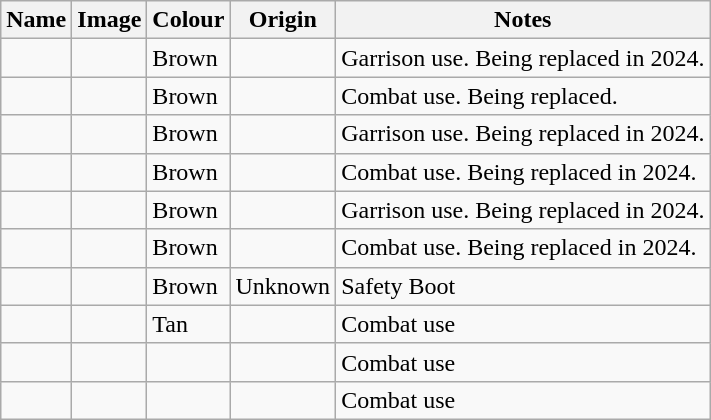<table class="wikitable">
<tr>
<th>Name</th>
<th>Image</th>
<th>Colour</th>
<th>Origin</th>
<th>Notes</th>
</tr>
<tr>
<td></td>
<td></td>
<td>Brown</td>
<td></td>
<td>Garrison use. Being replaced in 2024.</td>
</tr>
<tr>
<td></td>
<td></td>
<td>Brown</td>
<td></td>
<td>Combat use. Being replaced.</td>
</tr>
<tr>
<td></td>
<td></td>
<td>Brown</td>
<td></td>
<td>Garrison use. Being replaced in 2024.</td>
</tr>
<tr>
<td></td>
<td></td>
<td>Brown</td>
<td></td>
<td>Combat use. Being replaced in 2024.</td>
</tr>
<tr>
<td></td>
<td></td>
<td>Brown</td>
<td></td>
<td>Garrison use. Being replaced in 2024.</td>
</tr>
<tr>
<td></td>
<td></td>
<td>Brown</td>
<td></td>
<td>Combat use. Being replaced in 2024.</td>
</tr>
<tr>
<td></td>
<td></td>
<td>Brown</td>
<td>Unknown</td>
<td>Safety Boot</td>
</tr>
<tr>
<td></td>
<td></td>
<td>Tan</td>
<td></td>
<td>Combat use</td>
</tr>
<tr>
<td></td>
<td></td>
<td></td>
<td></td>
<td>Combat use</td>
</tr>
<tr>
<td></td>
<td></td>
<td></td>
<td></td>
<td>Combat use</td>
</tr>
</table>
